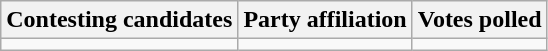<table class="wikitable sortable">
<tr>
<th>Contesting candidates</th>
<th>Party affiliation</th>
<th>Votes polled</th>
</tr>
<tr>
<td></td>
<td></td>
<td></td>
</tr>
</table>
